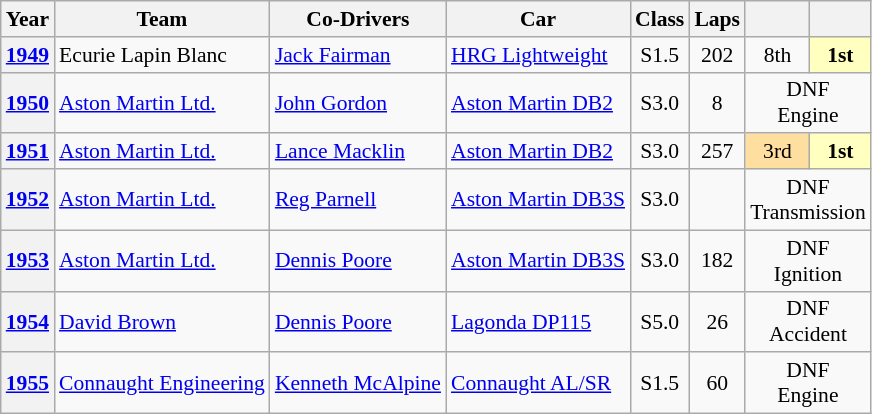<table class="wikitable" style="text-align:center; font-size:90%">
<tr>
<th>Year</th>
<th>Team</th>
<th>Co-Drivers</th>
<th>Car</th>
<th>Class</th>
<th>Laps</th>
<th></th>
<th></th>
</tr>
<tr>
<th><a href='#'>1949</a></th>
<td align="left">Ecurie Lapin Blanc</td>
<td align="left"> <a href='#'>Jack Fairman</a></td>
<td align="left"><a href='#'>HRG Lightweight</a></td>
<td>S1.5</td>
<td>202</td>
<td>8th</td>
<td style="background:#ffffbf;"><strong>1st</strong></td>
</tr>
<tr>
<th><a href='#'>1950</a></th>
<td align="left"> <a href='#'>Aston Martin Ltd.</a></td>
<td align="left"> <a href='#'>John Gordon</a></td>
<td align="left"><a href='#'>Aston Martin DB2</a></td>
<td>S3.0</td>
<td>8</td>
<td colspan=2>DNF<br>Engine</td>
</tr>
<tr>
<th><a href='#'>1951</a></th>
<td align="left"> <a href='#'>Aston Martin Ltd.</a></td>
<td align="left"> <a href='#'>Lance Macklin</a></td>
<td align="left"><a href='#'>Aston Martin DB2</a></td>
<td>S3.0</td>
<td>257</td>
<td style="background:#ffdf9f;">3rd</td>
<td style="background:#ffffbf;"><strong>1st</strong></td>
</tr>
<tr>
<th><a href='#'>1952</a></th>
<td align="left"> <a href='#'>Aston Martin Ltd.</a></td>
<td align="left"> <a href='#'>Reg Parnell</a></td>
<td align="left"><a href='#'>Aston Martin DB3S</a></td>
<td>S3.0</td>
<td></td>
<td colspan=2>DNF<br>Transmission</td>
</tr>
<tr>
<th><a href='#'>1953</a></th>
<td align="left"> <a href='#'>Aston Martin Ltd.</a></td>
<td align="left"> <a href='#'>Dennis Poore</a></td>
<td align="left"><a href='#'>Aston Martin DB3S</a></td>
<td>S3.0</td>
<td>182</td>
<td colspan=2>DNF<br>Ignition</td>
</tr>
<tr>
<th><a href='#'>1954</a></th>
<td align="left"> <a href='#'>David Brown</a></td>
<td align="left"> <a href='#'>Dennis Poore</a></td>
<td align="left"><a href='#'>Lagonda DP115</a></td>
<td>S5.0</td>
<td>26</td>
<td colspan=2>DNF<br>Accident</td>
</tr>
<tr>
<th><a href='#'>1955</a></th>
<td align="left"> <a href='#'>Connaught Engineering</a></td>
<td align="left"> <a href='#'>Kenneth McAlpine</a></td>
<td align="left"><a href='#'>Connaught AL/SR</a></td>
<td>S1.5</td>
<td>60</td>
<td colspan=2>DNF<br>Engine</td>
</tr>
</table>
